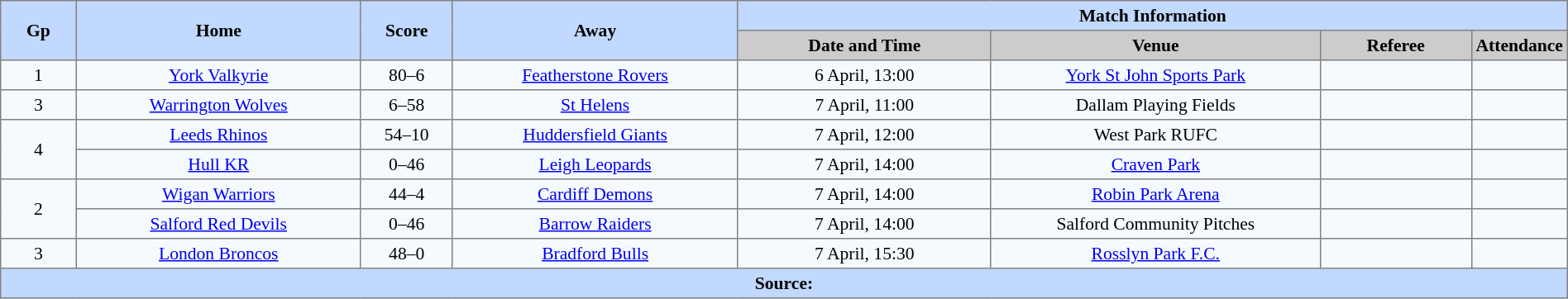<table border=1 style="border-collapse:collapse; font-size:90%; text-align:center"; cellpadding=3 cellspacing=0 width=100%>
<tr bgcolor="#c1d8ff">
<th rowspan=2 width=5%>Gp</th>
<th rowspan=2 width=19%>Home</th>
<th rowspan=2 width=6%>Score</th>
<th rowspan=2 width=19%>Away</th>
<th colspan=4>Match Information</th>
</tr>
<tr bgcolor="#cccccc">
<th width=17%>Date and Time</th>
<th width=22%>Venue</th>
<th width=10%>Referee</th>
<th width=7%>Attendance</th>
</tr>
<tr bgcolor=#f5faff>
<td>1</td>
<td><a href='#'>York Valkyrie</a></td>
<td>80–6</td>
<td><a href='#'>Featherstone Rovers</a></td>
<td>6 April, 13:00</td>
<td><a href='#'>York St John Sports Park</a></td>
<td></td>
<td></td>
</tr>
<tr bgcolor=#f5faff>
<td>3</td>
<td><a href='#'>Warrington Wolves</a></td>
<td>6–58</td>
<td><a href='#'>St Helens</a></td>
<td>7 April, 11:00</td>
<td>Dallam Playing Fields</td>
<td></td>
<td></td>
</tr>
<tr bgcolor=#f5faff>
<td rowspan=2>4</td>
<td><a href='#'>Leeds Rhinos</a></td>
<td>54–10</td>
<td><a href='#'>Huddersfield Giants</a></td>
<td>7 April, 12:00</td>
<td>West Park RUFC</td>
<td></td>
<td></td>
</tr>
<tr bgcolor=#f5faff>
<td><a href='#'>Hull KR</a></td>
<td>0–46</td>
<td><a href='#'>Leigh Leopards</a></td>
<td>7 April, 14:00</td>
<td><a href='#'>Craven Park</a></td>
<td></td>
<td></td>
</tr>
<tr bgcolor=#f5faff>
<td rowspan=2>2</td>
<td><a href='#'>Wigan Warriors</a></td>
<td>44–4</td>
<td><a href='#'>Cardiff Demons</a></td>
<td>7 April, 14:00</td>
<td><a href='#'>Robin Park Arena</a></td>
<td></td>
<td></td>
</tr>
<tr bgcolor=#f5faff>
<td><a href='#'>Salford Red Devils</a></td>
<td>0–46</td>
<td><a href='#'>Barrow Raiders</a></td>
<td>7 April, 14:00</td>
<td>Salford Community Pitches</td>
<td></td>
<td></td>
</tr>
<tr bgcolor=#f5faff>
<td>3</td>
<td><a href='#'>London Broncos</a></td>
<td>48–0</td>
<td><a href='#'>Bradford Bulls</a></td>
<td>7 April, 15:30</td>
<td><a href='#'>Rosslyn Park F.C.</a></td>
<td></td>
<td></td>
</tr>
<tr style="background:#c1d8ff;">
<th colspan=9>Source:</th>
</tr>
</table>
